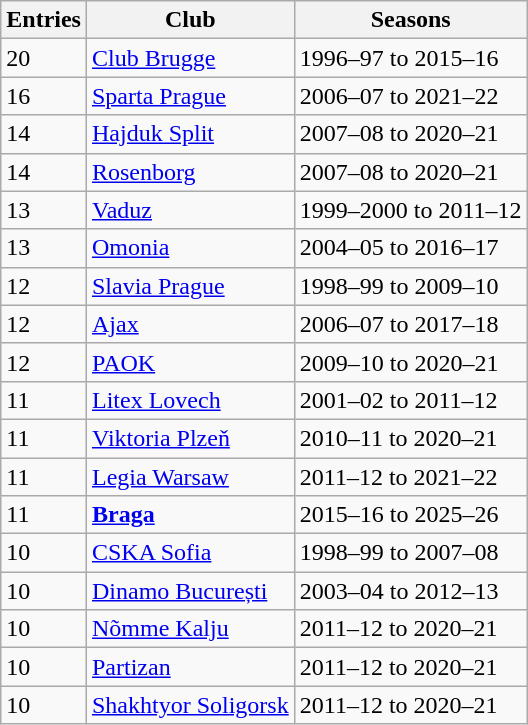<table class="wikitable">
<tr>
<th>Entries</th>
<th>Club</th>
<th>Seasons</th>
</tr>
<tr>
<td>20</td>
<td><a href='#'>Club Brugge</a></td>
<td>1996–97 to 2015–16</td>
</tr>
<tr>
<td>16</td>
<td><a href='#'>Sparta Prague</a></td>
<td>2006–07 to 2021–22</td>
</tr>
<tr>
<td>14</td>
<td><a href='#'>Hajduk Split</a></td>
<td>2007–08 to 2020–21</td>
</tr>
<tr>
<td>14</td>
<td><a href='#'>Rosenborg</a></td>
<td>2007–08 to 2020–21</td>
</tr>
<tr>
<td>13</td>
<td><a href='#'>Vaduz</a></td>
<td>1999–2000 to 2011–12</td>
</tr>
<tr>
<td>13</td>
<td><a href='#'>Omonia</a></td>
<td>2004–05 to 2016–17</td>
</tr>
<tr>
<td>12</td>
<td><a href='#'>Slavia Prague</a></td>
<td>1998–99 to 2009–10</td>
</tr>
<tr>
<td>12</td>
<td><a href='#'>Ajax</a></td>
<td>2006–07 to 2017–18</td>
</tr>
<tr>
<td>12</td>
<td><a href='#'>PAOK</a></td>
<td>2009–10 to 2020–21</td>
</tr>
<tr>
<td>11</td>
<td><a href='#'>Litex Lovech</a></td>
<td>2001–02 to 2011–12</td>
</tr>
<tr>
<td>11</td>
<td><a href='#'>Viktoria Plzeň</a></td>
<td>2010–11 to 2020–21</td>
</tr>
<tr>
<td>11</td>
<td><a href='#'>Legia Warsaw</a></td>
<td>2011–12 to 2021–22</td>
</tr>
<tr>
<td>11</td>
<td><strong><a href='#'>Braga</a></strong></td>
<td>2015–16 to 2025–26</td>
</tr>
<tr>
<td>10</td>
<td><a href='#'>CSKA Sofia</a></td>
<td>1998–99 to 2007–08</td>
</tr>
<tr>
<td>10</td>
<td><a href='#'>Dinamo București</a></td>
<td>2003–04 to 2012–13</td>
</tr>
<tr>
<td>10</td>
<td><a href='#'>Nõmme Kalju</a></td>
<td>2011–12 to 2020–21</td>
</tr>
<tr>
<td>10</td>
<td><a href='#'>Partizan</a></td>
<td>2011–12 to 2020–21</td>
</tr>
<tr>
<td>10</td>
<td><a href='#'>Shakhtyor Soligorsk</a></td>
<td>2011–12 to 2020–21</td>
</tr>
</table>
